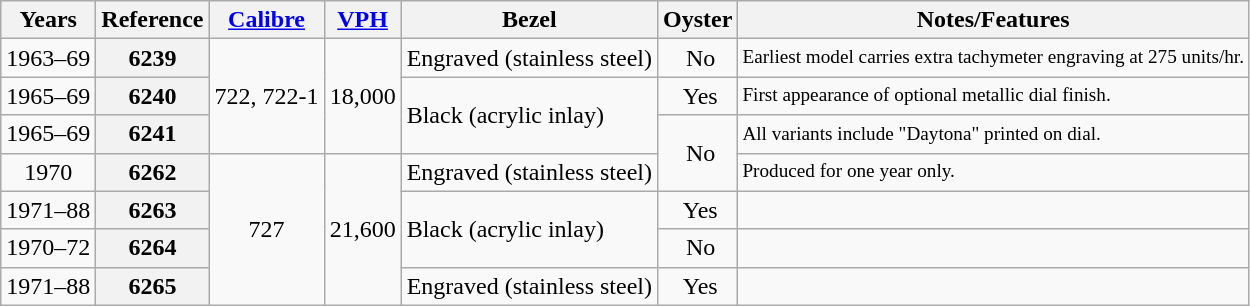<table class="wikitable sortable" style="text-align:center;">
<tr>
<th>Years</th>
<th>Reference</th>
<th><a href='#'>Calibre</a></th>
<th><a href='#'>VPH</a></th>
<th>Bezel</th>
<th>Oyster</th>
<th class="unsortable">Notes/Features</th>
</tr>
<tr>
<td>1963–69</td>
<th>6239</th>
<td rowspan=3>722, 722-1</td>
<td rowspan=3>18,000</td>
<td style="text-align:left;">Engraved (stainless steel)</td>
<td> No</td>
<td style="text-align:left;font-size:80%;">Earliest model carries extra tachymeter engraving at 275 units/hr.</td>
</tr>
<tr>
<td>1965–69</td>
<th>6240</th>
<td rowspan=2 style="text-align:left;">Black (acrylic inlay)</td>
<td> Yes</td>
<td style="text-align:left;font-size:80%;">First appearance of optional metallic dial finish.</td>
</tr>
<tr>
<td>1965–69</td>
<th>6241</th>
<td rowspan=2> No</td>
<td style="text-align:left;font-size:80%;">All variants include "Daytona" printed on dial.</td>
</tr>
<tr>
<td>1970</td>
<th>6262</th>
<td rowspan=4>727</td>
<td rowspan=4>21,600</td>
<td style="text-align:left;">Engraved (stainless steel)</td>
<td style="text-align:left;font-size:80%;">Produced for one year only.</td>
</tr>
<tr>
<td>1971–88</td>
<th>6263</th>
<td rowspan=2 style="text-align:left;">Black (acrylic inlay)</td>
<td> Yes</td>
<td style="text-align:left;font-size:80%;"></td>
</tr>
<tr>
<td>1970–72</td>
<th>6264</th>
<td> No</td>
<td style="text-align:left;font-size:80%;"></td>
</tr>
<tr>
<td>1971–88</td>
<th>6265</th>
<td style="text-align:left;">Engraved (stainless steel)</td>
<td> Yes</td>
<td style="text-align:left;font-size:80%;"></td>
</tr>
</table>
